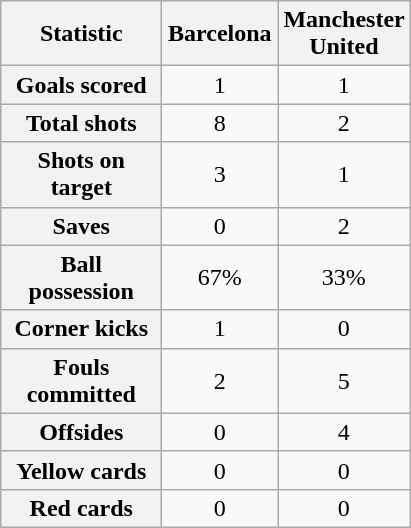<table class="wikitable plainrowheaders" style="text-align:center">
<tr>
<th scope="col" style="width:100px">Statistic</th>
<th scope="col" style="width:70px">Barcelona</th>
<th scope="col" style="width:70px">Manchester United</th>
</tr>
<tr>
<th scope=row>Goals scored</th>
<td>1</td>
<td>1</td>
</tr>
<tr>
<th scope=row>Total shots</th>
<td>8</td>
<td>2</td>
</tr>
<tr>
<th scope=row>Shots on target</th>
<td>3</td>
<td>1</td>
</tr>
<tr>
<th scope=row>Saves</th>
<td>0</td>
<td>2</td>
</tr>
<tr>
<th scope=row>Ball possession</th>
<td>67%</td>
<td>33%</td>
</tr>
<tr>
<th scope=row>Corner kicks</th>
<td>1</td>
<td>0</td>
</tr>
<tr>
<th scope=row>Fouls committed</th>
<td>2</td>
<td>5</td>
</tr>
<tr>
<th scope=row>Offsides</th>
<td>0</td>
<td>4</td>
</tr>
<tr>
<th scope=row>Yellow cards</th>
<td>0</td>
<td>0</td>
</tr>
<tr>
<th scope=row>Red cards</th>
<td>0</td>
<td>0</td>
</tr>
</table>
